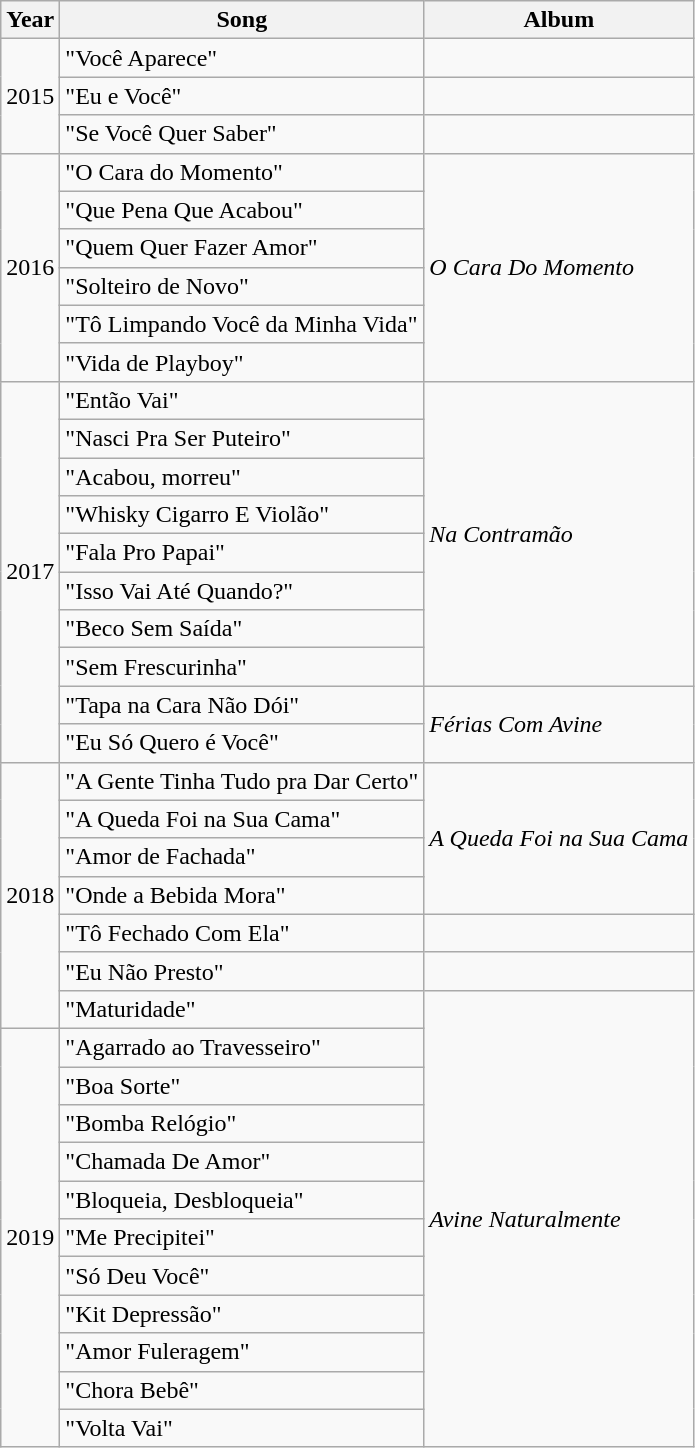<table class="wikitable">
<tr>
<th>Year</th>
<th>Song</th>
<th>Album</th>
</tr>
<tr>
<td rowspan="3">2015</td>
<td>"Você Aparece"</td>
<td></td>
</tr>
<tr>
<td>"Eu e Você"</td>
<td></td>
</tr>
<tr>
<td>"Se Você Quer Saber"</td>
<td></td>
</tr>
<tr>
<td rowspan="6">2016</td>
<td>"O Cara do Momento"</td>
<td rowspan="6"><em>O Cara Do Momento</em></td>
</tr>
<tr>
<td>"Que Pena Que Acabou"</td>
</tr>
<tr>
<td>"Quem Quer Fazer Amor"</td>
</tr>
<tr>
<td>"Solteiro de Novo"</td>
</tr>
<tr>
<td>"Tô Limpando Você da Minha Vida"</td>
</tr>
<tr>
<td>"Vida de Playboy"</td>
</tr>
<tr>
<td rowspan="10">2017</td>
<td>"Então Vai"</td>
<td rowspan="8"><em>Na Contramão</em></td>
</tr>
<tr>
<td>"Nasci Pra Ser Puteiro"</td>
</tr>
<tr>
<td>"Acabou, morreu"</td>
</tr>
<tr>
<td>"Whisky Cigarro E Violão"</td>
</tr>
<tr>
<td>"Fala Pro Papai"</td>
</tr>
<tr>
<td>"Isso Vai Até Quando?"</td>
</tr>
<tr>
<td>"Beco Sem Saída"</td>
</tr>
<tr>
<td>"Sem Frescurinha"</td>
</tr>
<tr>
<td>"Tapa na Cara Não Dói"</td>
<td rowspan="2"><em>Férias Com Avine</em></td>
</tr>
<tr>
<td>"Eu Só Quero é Você"</td>
</tr>
<tr>
<td rowspan="7">2018</td>
<td>"A Gente Tinha Tudo pra Dar Certo"</td>
<td rowspan="4"><em>A Queda Foi na Sua Cama</em></td>
</tr>
<tr>
<td>"A Queda Foi na Sua Cama"</td>
</tr>
<tr>
<td>"Amor de Fachada"</td>
</tr>
<tr>
<td>"Onde a Bebida Mora"</td>
</tr>
<tr>
<td>"Tô Fechado Com Ela"</td>
<td></td>
</tr>
<tr>
<td>"Eu Não Presto"</td>
<td></td>
</tr>
<tr>
<td>"Maturidade"</td>
<td rowspan="12"><em>Avine Naturalmente</em></td>
</tr>
<tr>
<td rowspan="11">2019</td>
<td>"Agarrado ao Travesseiro"</td>
</tr>
<tr>
<td>"Boa Sorte"</td>
</tr>
<tr>
<td>"Bomba Relógio"</td>
</tr>
<tr>
<td>"Chamada De Amor"</td>
</tr>
<tr>
<td>"Bloqueia, Desbloqueia"</td>
</tr>
<tr>
<td>"Me Precipitei"</td>
</tr>
<tr>
<td>"Só Deu Você"</td>
</tr>
<tr>
<td>"Kit Depressão"</td>
</tr>
<tr>
<td>"Amor Fuleragem"</td>
</tr>
<tr>
<td>"Chora Bebê"</td>
</tr>
<tr>
<td>"Volta Vai"</td>
</tr>
</table>
